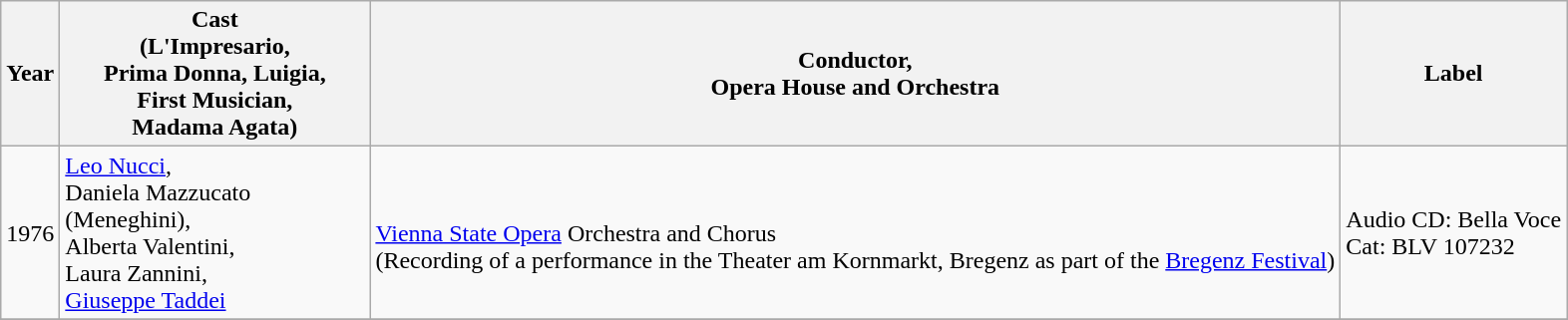<table class="wikitable">
<tr>
<th>Year</th>
<th width="200">Cast <br>(L'Impresario,<br>Prima Donna, Luigia,<br>First Musician,<br>Madama Agata)</th>
<th>Conductor,<br>Opera House and Orchestra</th>
<th>Label</th>
</tr>
<tr>
<td>1976</td>
<td><a href='#'>Leo Nucci</a>,<br>Daniela Mazzucato (Meneghini),<br>Alberta Valentini,<br>Laura Zannini,<br><a href='#'>Giuseppe Taddei</a></td>
<td><br><a href='#'>Vienna State Opera</a> Orchestra and Chorus<br>(Recording of a performance in the Theater am Kornmarkt, Bregenz as part of the <a href='#'>Bregenz Festival</a>)</td>
<td>Audio CD: Bella Voce<br>Cat: BLV 107232</td>
</tr>
<tr>
</tr>
</table>
